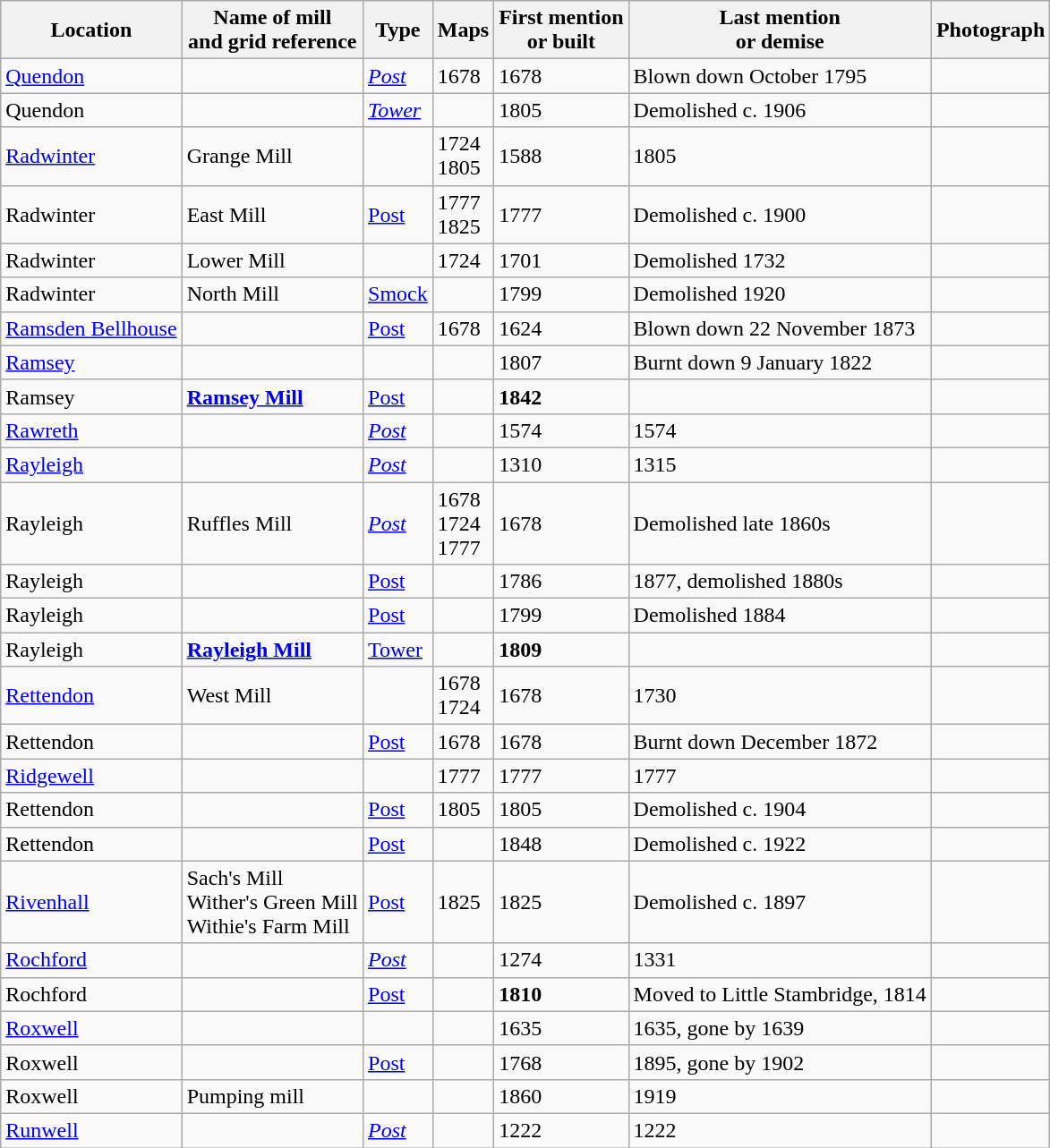<table class="wikitable">
<tr>
<th>Location</th>
<th>Name of mill<br>and grid reference</th>
<th>Type</th>
<th>Maps</th>
<th>First mention<br>or built</th>
<th>Last mention<br> or demise</th>
<th>Photograph</th>
</tr>
<tr>
<td><a href='#'>Quendon</a></td>
<td></td>
<td><em><a href='#'>Post</a></em></td>
<td>1678<br></td>
<td>1678</td>
<td>Blown down October 1795</td>
<td></td>
</tr>
<tr>
<td>Quendon</td>
<td></td>
<td><em><a href='#'>Tower</a></em></td>
<td></td>
<td>1805</td>
<td>Demolished c. 1906</td>
<td></td>
</tr>
<tr>
<td><a href='#'>Radwinter</a></td>
<td>Grange Mill<br></td>
<td></td>
<td>1724<br>1805</td>
<td>1588</td>
<td>1805</td>
<td></td>
</tr>
<tr>
<td>Radwinter</td>
<td>East Mill<br></td>
<td><a href='#'>Post</a></td>
<td>1777<br>1825</td>
<td>1777</td>
<td>Demolished c. 1900</td>
<td></td>
</tr>
<tr>
<td>Radwinter</td>
<td>Lower Mill<br></td>
<td></td>
<td>1724</td>
<td>1701</td>
<td>Demolished 1732</td>
<td></td>
</tr>
<tr>
<td>Radwinter</td>
<td>North Mill<br></td>
<td><a href='#'>Smock</a></td>
<td></td>
<td>1799</td>
<td>Demolished 1920</td>
<td></td>
</tr>
<tr>
<td><a href='#'>Ramsden Bellhouse</a></td>
<td></td>
<td><a href='#'>Post</a></td>
<td>1678</td>
<td>1624</td>
<td>Blown down 22 November 1873</td>
<td></td>
</tr>
<tr>
<td><a href='#'>Ramsey</a></td>
<td></td>
<td></td>
<td></td>
<td>1807</td>
<td>Burnt down 9 January 1822</td>
<td></td>
</tr>
<tr>
<td>Ramsey</td>
<td><strong><a href='#'>Ramsey Mill</a></strong><br></td>
<td><a href='#'>Post</a></td>
<td></td>
<td><strong>1842</strong></td>
<td></td>
<td></td>
</tr>
<tr>
<td><a href='#'>Rawreth</a></td>
<td></td>
<td><em><a href='#'>Post</a></em></td>
<td></td>
<td>1574</td>
<td>1574</td>
<td></td>
</tr>
<tr>
<td><a href='#'>Rayleigh</a></td>
<td></td>
<td><em><a href='#'>Post</a></em></td>
<td></td>
<td>1310</td>
<td>1315</td>
<td></td>
</tr>
<tr>
<td>Rayleigh</td>
<td>Ruffles Mill<br></td>
<td><em><a href='#'>Post</a></em></td>
<td>1678<br>1724<br>1777<br></td>
<td>1678</td>
<td>Demolished late 1860s</td>
<td></td>
</tr>
<tr>
<td>Rayleigh</td>
<td></td>
<td><a href='#'>Post</a></td>
<td></td>
<td>1786</td>
<td>1877, demolished 1880s</td>
<td></td>
</tr>
<tr>
<td>Rayleigh</td>
<td></td>
<td><a href='#'>Post</a></td>
<td></td>
<td>1799</td>
<td>Demolished 1884</td>
<td></td>
</tr>
<tr>
<td>Rayleigh</td>
<td><strong><a href='#'>Rayleigh Mill</a></strong><br></td>
<td><a href='#'>Tower</a></td>
<td></td>
<td><strong>1809</strong></td>
<td></td>
<td></td>
</tr>
<tr>
<td><a href='#'>Rettendon</a></td>
<td>West Mill<br></td>
<td></td>
<td>1678<br>1724</td>
<td>1678</td>
<td>1730</td>
<td></td>
</tr>
<tr>
<td>Rettendon</td>
<td></td>
<td><a href='#'>Post</a></td>
<td>1678<br></td>
<td>1678</td>
<td>Burnt down December 1872</td>
<td></td>
</tr>
<tr>
<td><a href='#'>Ridgewell</a></td>
<td></td>
<td></td>
<td>1777</td>
<td>1777</td>
<td>1777</td>
<td></td>
</tr>
<tr>
<td>Rettendon</td>
<td></td>
<td><a href='#'>Post</a></td>
<td>1805</td>
<td>1805</td>
<td>Demolished c. 1904</td>
<td></td>
</tr>
<tr>
<td>Rettendon</td>
<td></td>
<td><a href='#'>Post</a></td>
<td></td>
<td>1848</td>
<td>Demolished c. 1922</td>
<td></td>
</tr>
<tr>
<td><a href='#'>Rivenhall</a></td>
<td>Sach's Mill<br>Wither's Green Mill<br>Withie's Farm Mill <br></td>
<td><a href='#'>Post</a></td>
<td>1825</td>
<td>1825</td>
<td>Demolished c. 1897</td>
<td></td>
</tr>
<tr>
<td><a href='#'>Rochford</a></td>
<td></td>
<td><em><a href='#'>Post</a></em></td>
<td></td>
<td>1274</td>
<td>1331</td>
<td></td>
</tr>
<tr>
<td>Rochford</td>
<td></td>
<td><a href='#'>Post</a></td>
<td></td>
<td><strong>1810</strong></td>
<td>Moved to Little Stambridge, 1814</td>
<td></td>
</tr>
<tr>
<td><a href='#'>Roxwell</a></td>
<td></td>
<td></td>
<td></td>
<td>1635</td>
<td>1635, gone by 1639</td>
<td></td>
</tr>
<tr>
<td>Roxwell</td>
<td></td>
<td><a href='#'>Post</a></td>
<td></td>
<td>1768</td>
<td>1895, gone by 1902</td>
<td></td>
</tr>
<tr>
<td>Roxwell</td>
<td>Pumping mill</td>
<td></td>
<td></td>
<td>1860</td>
<td>1919</td>
<td></td>
</tr>
<tr>
<td><a href='#'>Runwell</a></td>
<td></td>
<td><em><a href='#'>Post</a></em></td>
<td></td>
<td>1222</td>
<td>1222</td>
<td></td>
</tr>
</table>
